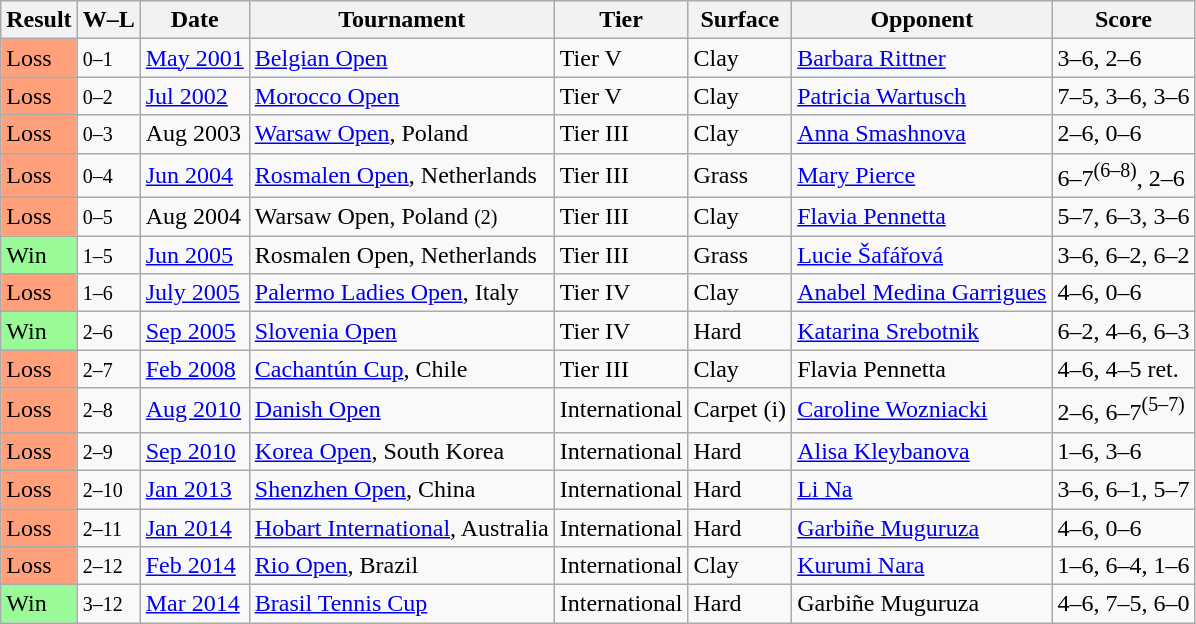<table class="sortable wikitable">
<tr>
<th>Result</th>
<th class="unsortable">W–L</th>
<th>Date</th>
<th>Tournament</th>
<th>Tier</th>
<th>Surface</th>
<th>Opponent</th>
<th class="unsortable">Score</th>
</tr>
<tr>
<td style="background:#ffa07a;">Loss</td>
<td><small>0–1</small></td>
<td><a href='#'>May 2001</a></td>
<td><a href='#'>Belgian Open</a></td>
<td>Tier V</td>
<td>Clay</td>
<td> <a href='#'>Barbara Rittner</a></td>
<td>3–6, 2–6</td>
</tr>
<tr>
<td style="background:#ffa07a;">Loss</td>
<td><small>0–2</small></td>
<td><a href='#'>Jul 2002</a></td>
<td><a href='#'>Morocco Open</a></td>
<td>Tier V</td>
<td>Clay</td>
<td> <a href='#'>Patricia Wartusch</a></td>
<td>7–5, 3–6, 3–6</td>
</tr>
<tr>
<td style="background:#ffa07a;">Loss</td>
<td><small>0–3</small></td>
<td>Aug 2003</td>
<td><a href='#'>Warsaw Open</a>, Poland</td>
<td>Tier III</td>
<td>Clay</td>
<td> <a href='#'>Anna Smashnova</a></td>
<td>2–6, 0–6</td>
</tr>
<tr>
<td style="background:#ffa07a;">Loss</td>
<td><small>0–4</small></td>
<td><a href='#'>Jun 2004</a></td>
<td><a href='#'>Rosmalen Open</a>, Netherlands</td>
<td>Tier III</td>
<td>Grass</td>
<td> <a href='#'>Mary Pierce</a></td>
<td>6–7<sup>(6–8)</sup>, 2–6</td>
</tr>
<tr>
<td style="background:#ffa07a;">Loss</td>
<td><small>0–5</small></td>
<td>Aug 2004</td>
<td>Warsaw Open, Poland <small>(2)</small></td>
<td>Tier III</td>
<td>Clay</td>
<td> <a href='#'>Flavia Pennetta</a></td>
<td>5–7, 6–3, 3–6</td>
</tr>
<tr>
<td style="background:#98fb98;">Win</td>
<td><small>1–5</small></td>
<td><a href='#'>Jun 2005</a></td>
<td>Rosmalen Open, Netherlands</td>
<td>Tier III</td>
<td>Grass</td>
<td> <a href='#'>Lucie Šafářová</a></td>
<td>3–6, 6–2, 6–2</td>
</tr>
<tr>
<td style="background:#ffa07a;">Loss</td>
<td><small>1–6</small></td>
<td><a href='#'>July 2005</a></td>
<td><a href='#'>Palermo Ladies Open</a>, Italy</td>
<td>Tier IV</td>
<td>Clay</td>
<td> <a href='#'>Anabel Medina Garrigues</a></td>
<td>4–6, 0–6</td>
</tr>
<tr>
<td style="background:#98fb98;">Win</td>
<td><small>2–6</small></td>
<td><a href='#'>Sep 2005</a></td>
<td><a href='#'>Slovenia Open</a></td>
<td>Tier IV</td>
<td>Hard</td>
<td> <a href='#'>Katarina Srebotnik</a></td>
<td>6–2, 4–6, 6–3</td>
</tr>
<tr>
<td style="background:#ffa07a;">Loss</td>
<td><small>2–7</small></td>
<td><a href='#'>Feb 2008</a></td>
<td><a href='#'>Cachantún Cup</a>, Chile</td>
<td>Tier III</td>
<td>Clay</td>
<td> Flavia Pennetta</td>
<td>4–6, 4–5 ret.</td>
</tr>
<tr>
<td style="background:#ffa07a;">Loss</td>
<td><small>2–8</small></td>
<td><a href='#'>Aug 2010</a></td>
<td><a href='#'>Danish Open</a></td>
<td>International</td>
<td>Carpet (i)</td>
<td> <a href='#'>Caroline Wozniacki</a></td>
<td>2–6, 6–7<sup>(5–7)</sup></td>
</tr>
<tr>
<td style="background:#ffa07a;">Loss</td>
<td><small>2–9</small></td>
<td><a href='#'>Sep 2010</a></td>
<td><a href='#'>Korea Open</a>, South Korea</td>
<td>International</td>
<td>Hard</td>
<td> <a href='#'>Alisa Kleybanova</a></td>
<td>1–6, 3–6</td>
</tr>
<tr>
<td style="background:#ffa07a;">Loss</td>
<td><small>2–10</small></td>
<td><a href='#'>Jan 2013</a></td>
<td><a href='#'>Shenzhen Open</a>, China</td>
<td>International</td>
<td>Hard</td>
<td> <a href='#'>Li Na</a></td>
<td>3–6, 6–1, 5–7</td>
</tr>
<tr>
<td style="background:#ffa07a;">Loss</td>
<td><small>2–11</small></td>
<td><a href='#'>Jan 2014</a></td>
<td><a href='#'>Hobart International</a>, Australia</td>
<td>International</td>
<td>Hard</td>
<td> <a href='#'>Garbiñe Muguruza</a></td>
<td>4–6, 0–6</td>
</tr>
<tr>
<td style="background:#ffa07a;">Loss</td>
<td><small>2–12</small></td>
<td><a href='#'>Feb 2014</a></td>
<td><a href='#'>Rio Open</a>, Brazil</td>
<td>International</td>
<td>Clay</td>
<td> <a href='#'>Kurumi Nara</a></td>
<td>1–6, 6–4, 1–6</td>
</tr>
<tr>
<td style="background:#98fb98;">Win</td>
<td><small>3–12</small></td>
<td><a href='#'>Mar 2014</a></td>
<td><a href='#'>Brasil Tennis Cup</a></td>
<td>International</td>
<td>Hard</td>
<td> Garbiñe Muguruza</td>
<td>4–6, 7–5, 6–0</td>
</tr>
</table>
